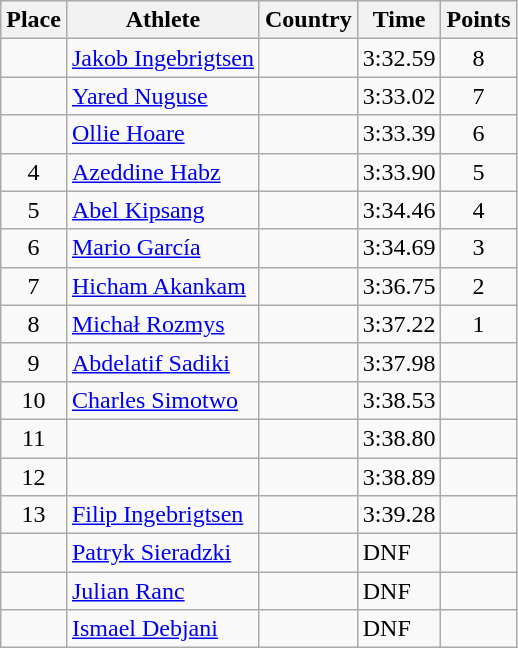<table class="wikitable">
<tr>
<th>Place</th>
<th>Athlete</th>
<th>Country</th>
<th>Time</th>
<th>Points</th>
</tr>
<tr>
<td align=center></td>
<td><a href='#'>Jakob Ingebrigtsen</a></td>
<td></td>
<td>3:32.59</td>
<td align=center>8</td>
</tr>
<tr>
<td align=center></td>
<td><a href='#'>Yared Nuguse</a></td>
<td></td>
<td>3:33.02</td>
<td align=center>7</td>
</tr>
<tr>
<td align=center></td>
<td><a href='#'>Ollie Hoare</a></td>
<td></td>
<td>3:33.39</td>
<td align=center>6</td>
</tr>
<tr>
<td align=center>4</td>
<td><a href='#'>Azeddine Habz</a></td>
<td></td>
<td>3:33.90</td>
<td align=center>5</td>
</tr>
<tr>
<td align=center>5</td>
<td><a href='#'>Abel Kipsang</a></td>
<td></td>
<td>3:34.46</td>
<td align=center>4</td>
</tr>
<tr>
<td align=center>6</td>
<td><a href='#'>Mario García</a></td>
<td></td>
<td>3:34.69</td>
<td align=center>3</td>
</tr>
<tr>
<td align=center>7</td>
<td><a href='#'>Hicham Akankam</a></td>
<td></td>
<td>3:36.75</td>
<td align=center>2</td>
</tr>
<tr>
<td align=center>8</td>
<td><a href='#'>Michał Rozmys</a></td>
<td></td>
<td>3:37.22</td>
<td align=center>1</td>
</tr>
<tr>
<td align=center>9</td>
<td><a href='#'>Abdelatif Sadiki</a></td>
<td></td>
<td>3:37.98</td>
<td align=center></td>
</tr>
<tr>
<td align=center>10</td>
<td><a href='#'>Charles Simotwo</a></td>
<td></td>
<td>3:38.53</td>
<td align=center></td>
</tr>
<tr>
<td align=center>11</td>
<td></td>
<td></td>
<td>3:38.80</td>
<td align=center></td>
</tr>
<tr>
<td align=center>12</td>
<td></td>
<td></td>
<td>3:38.89</td>
<td align=center></td>
</tr>
<tr>
<td align=center>13</td>
<td><a href='#'>Filip Ingebrigtsen</a></td>
<td></td>
<td>3:39.28</td>
<td align=center></td>
</tr>
<tr>
<td align=center></td>
<td><a href='#'>Patryk Sieradzki</a></td>
<td></td>
<td>DNF</td>
<td align=center></td>
</tr>
<tr>
<td align=center></td>
<td><a href='#'>Julian Ranc</a></td>
<td></td>
<td>DNF</td>
<td align=center></td>
</tr>
<tr>
<td align=center></td>
<td><a href='#'>Ismael Debjani</a></td>
<td></td>
<td>DNF</td>
<td align=center></td>
</tr>
</table>
